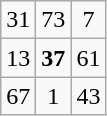<table class=wikitable style="text-align: center;">
<tr>
<td>31</td>
<td>73</td>
<td>7</td>
</tr>
<tr>
<td>13</td>
<td><strong>37</strong></td>
<td>61</td>
</tr>
<tr>
<td>67</td>
<td>1</td>
<td>43</td>
</tr>
</table>
